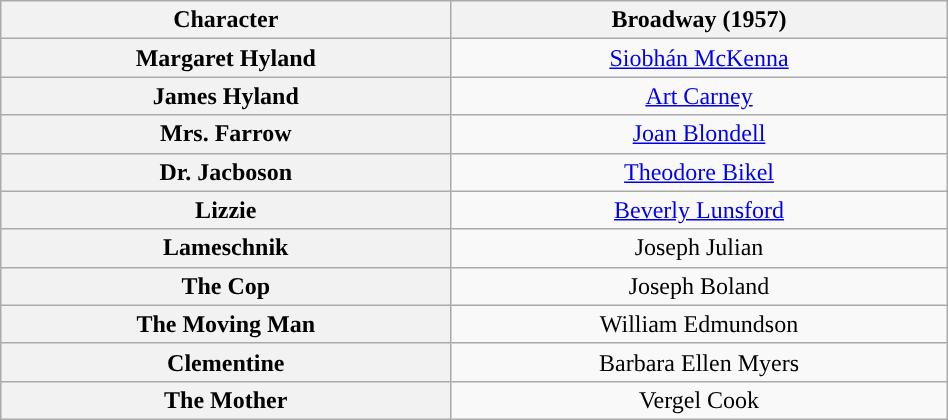<table class="wikitable" style="width:50%; text-align:center">
<tr>
<th scope="col">Character</th>
<th>Broadway (1957)</th>
</tr>
<tr>
<th>Margaret Hyland</th>
<td colspan="1"><a href='#'>Siobhán McKenna</a></td>
</tr>
<tr>
<th>James Hyland</th>
<td colspan="1”"><a href='#'>Art Carney</a></td>
</tr>
<tr>
<th>Mrs. Farrow</th>
<td colspan="1”"><a href='#'>Joan Blondell</a></td>
</tr>
<tr>
<th>Dr. Jacboson</th>
<td colspan="1"><a href='#'>Theodore Bikel</a></td>
</tr>
<tr>
<th>Lizzie</th>
<td colspan="1"><a href='#'>Beverly Lunsford</a></td>
</tr>
<tr>
<th>Lameschnik</th>
<td colspan="1">Joseph Julian</td>
</tr>
<tr>
<th>The Cop</th>
<td colspan="1">Joseph Boland</td>
</tr>
<tr>
<th>The Moving Man</th>
<td colspan="1">William Edmundson</td>
</tr>
<tr>
<th>Clementine</th>
<td colspan="1">Barbara Ellen Myers</td>
</tr>
<tr>
<th>The Mother</th>
<td colspan="1">Vergel Cook</td>
</tr>
</table>
